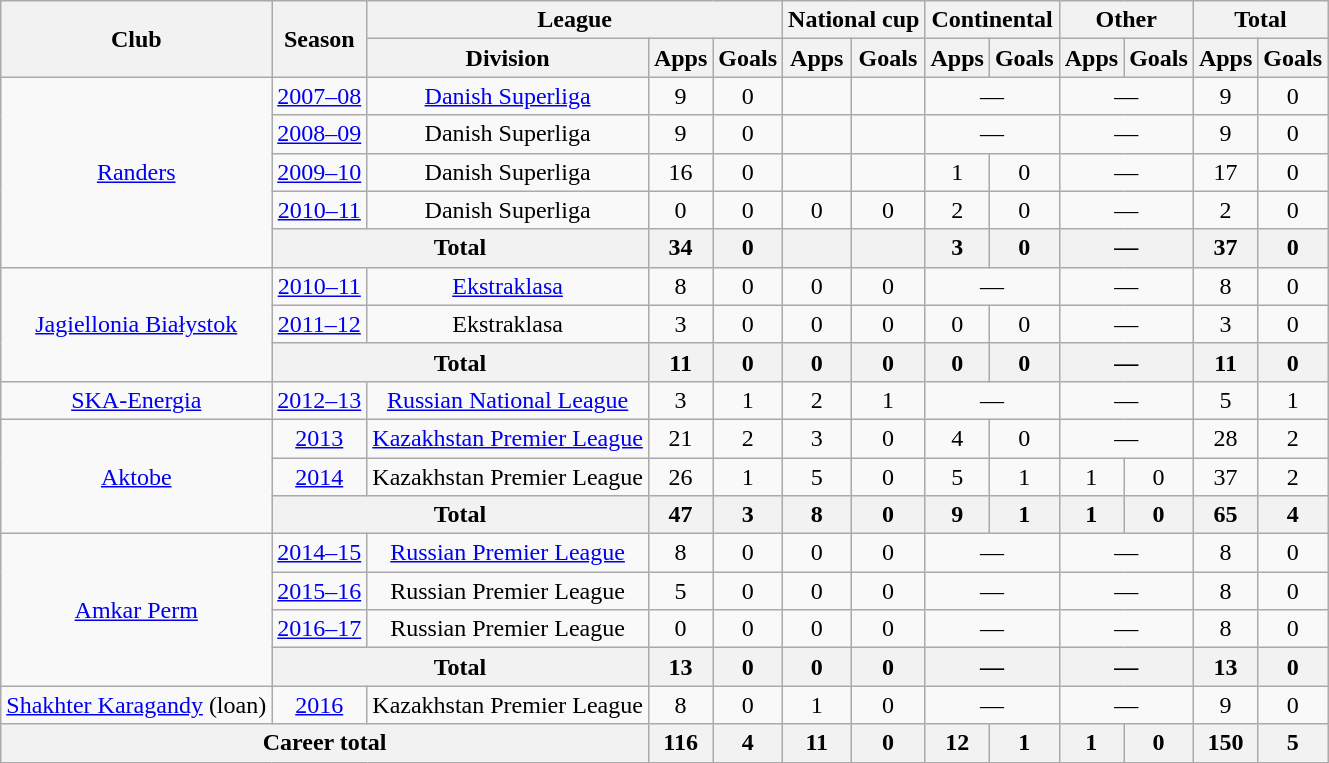<table class="wikitable" style="text-align:center">
<tr>
<th rowspan="2">Club</th>
<th rowspan="2">Season</th>
<th colspan="3">League</th>
<th colspan="2">National cup</th>
<th colspan="2">Continental</th>
<th colspan="2">Other</th>
<th colspan="2">Total</th>
</tr>
<tr>
<th>Division</th>
<th>Apps</th>
<th>Goals</th>
<th>Apps</th>
<th>Goals</th>
<th>Apps</th>
<th>Goals</th>
<th>Apps</th>
<th>Goals</th>
<th>Apps</th>
<th>Goals</th>
</tr>
<tr>
<td rowspan="5"><a href='#'>Randers</a></td>
<td><a href='#'>2007–08</a></td>
<td><a href='#'>Danish Superliga</a></td>
<td>9</td>
<td>0</td>
<td></td>
<td></td>
<td colspan="2">—</td>
<td colspan="2">—</td>
<td>9</td>
<td>0</td>
</tr>
<tr>
<td><a href='#'>2008–09</a></td>
<td>Danish Superliga</td>
<td>9</td>
<td>0</td>
<td></td>
<td></td>
<td colspan="2">—</td>
<td colspan="2">—</td>
<td>9</td>
<td>0</td>
</tr>
<tr>
<td><a href='#'>2009–10</a></td>
<td>Danish Superliga</td>
<td>16</td>
<td>0</td>
<td></td>
<td></td>
<td>1</td>
<td>0</td>
<td colspan="2">—</td>
<td>17</td>
<td>0</td>
</tr>
<tr>
<td><a href='#'>2010–11</a></td>
<td>Danish Superliga</td>
<td>0</td>
<td>0</td>
<td>0</td>
<td>0</td>
<td>2</td>
<td>0</td>
<td colspan="2">—</td>
<td>2</td>
<td>0</td>
</tr>
<tr>
<th colspan="2">Total</th>
<th>34</th>
<th>0</th>
<th></th>
<th></th>
<th>3</th>
<th>0</th>
<th colspan="2">—</th>
<th>37</th>
<th>0</th>
</tr>
<tr>
<td rowspan="3"><a href='#'>Jagiellonia Białystok</a></td>
<td><a href='#'>2010–11</a></td>
<td><a href='#'>Ekstraklasa</a></td>
<td>8</td>
<td>0</td>
<td>0</td>
<td>0</td>
<td colspan="2">—</td>
<td colspan="2">—</td>
<td>8</td>
<td>0</td>
</tr>
<tr>
<td><a href='#'>2011–12</a></td>
<td>Ekstraklasa</td>
<td>3</td>
<td>0</td>
<td>0</td>
<td>0</td>
<td>0</td>
<td>0</td>
<td colspan="2">—</td>
<td>3</td>
<td>0</td>
</tr>
<tr>
<th colspan="2">Total</th>
<th>11</th>
<th>0</th>
<th>0</th>
<th>0</th>
<th>0</th>
<th>0</th>
<th colspan="2">—</th>
<th>11</th>
<th>0</th>
</tr>
<tr>
<td><a href='#'>SKA-Energia</a></td>
<td><a href='#'>2012–13</a></td>
<td><a href='#'>Russian National League</a></td>
<td>3</td>
<td>1</td>
<td>2</td>
<td>1</td>
<td colspan="2">—</td>
<td colspan="2">—</td>
<td>5</td>
<td>1</td>
</tr>
<tr>
<td rowspan="3"><a href='#'>Aktobe</a></td>
<td><a href='#'>2013</a></td>
<td><a href='#'>Kazakhstan Premier League</a></td>
<td>21</td>
<td>2</td>
<td>3</td>
<td>0</td>
<td>4</td>
<td>0</td>
<td colspan="2">—</td>
<td>28</td>
<td>2</td>
</tr>
<tr>
<td><a href='#'>2014</a></td>
<td>Kazakhstan Premier League</td>
<td>26</td>
<td>1</td>
<td>5</td>
<td>0</td>
<td>5</td>
<td>1</td>
<td>1</td>
<td>0</td>
<td>37</td>
<td>2</td>
</tr>
<tr>
<th colspan="2">Total</th>
<th>47</th>
<th>3</th>
<th>8</th>
<th>0</th>
<th>9</th>
<th>1</th>
<th>1</th>
<th>0</th>
<th>65</th>
<th>4</th>
</tr>
<tr>
<td rowspan="4"><a href='#'>Amkar Perm</a></td>
<td><a href='#'>2014–15</a></td>
<td><a href='#'>Russian Premier League</a></td>
<td>8</td>
<td>0</td>
<td>0</td>
<td>0</td>
<td colspan="2">—</td>
<td colspan="2">—</td>
<td>8</td>
<td>0</td>
</tr>
<tr>
<td><a href='#'>2015–16</a></td>
<td>Russian Premier League</td>
<td>5</td>
<td>0</td>
<td>0</td>
<td>0</td>
<td colspan="2">—</td>
<td colspan="2">—</td>
<td>8</td>
<td>0</td>
</tr>
<tr>
<td><a href='#'>2016–17</a></td>
<td>Russian Premier League</td>
<td>0</td>
<td>0</td>
<td>0</td>
<td>0</td>
<td colspan="2">—</td>
<td colspan="2">—</td>
<td>8</td>
<td>0</td>
</tr>
<tr>
<th colspan="2">Total</th>
<th>13</th>
<th>0</th>
<th>0</th>
<th>0</th>
<th colspan="2">—</th>
<th colspan="2">—</th>
<th>13</th>
<th>0</th>
</tr>
<tr>
<td><a href='#'>Shakhter Karagandy</a> (loan)</td>
<td><a href='#'>2016</a></td>
<td>Kazakhstan Premier League</td>
<td>8</td>
<td>0</td>
<td>1</td>
<td>0</td>
<td colspan="2">—</td>
<td colspan="2">—</td>
<td>9</td>
<td>0</td>
</tr>
<tr>
<th colspan="3">Career total</th>
<th>116</th>
<th>4</th>
<th>11</th>
<th>0</th>
<th>12</th>
<th>1</th>
<th>1</th>
<th>0</th>
<th>150</th>
<th>5</th>
</tr>
</table>
